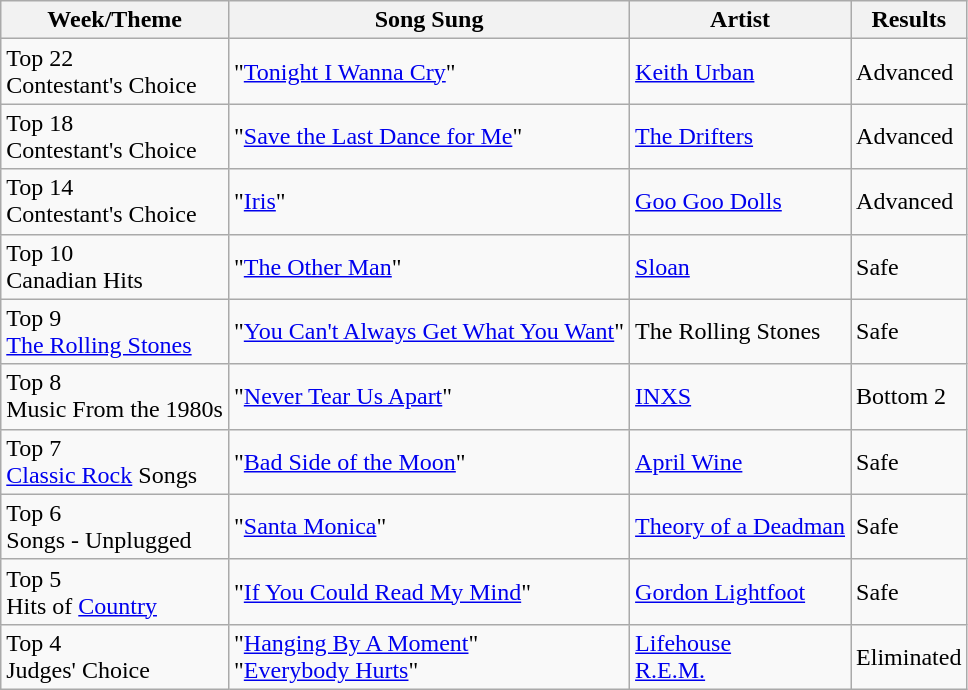<table class="wikitable">
<tr>
<th>Week/Theme</th>
<th>Song Sung</th>
<th>Artist</th>
<th>Results</th>
</tr>
<tr>
<td>Top 22<br>Contestant's Choice</td>
<td>"<a href='#'>Tonight I Wanna Cry</a>"</td>
<td><a href='#'>Keith Urban</a></td>
<td>Advanced</td>
</tr>
<tr>
<td>Top 18<br>Contestant's Choice</td>
<td>"<a href='#'>Save the Last Dance for Me</a>"</td>
<td><a href='#'>The Drifters</a></td>
<td>Advanced</td>
</tr>
<tr>
<td>Top 14<br>Contestant's Choice</td>
<td>"<a href='#'>Iris</a>"</td>
<td><a href='#'>Goo Goo Dolls</a></td>
<td>Advanced</td>
</tr>
<tr>
<td>Top 10<br>Canadian Hits</td>
<td>"<a href='#'>The Other Man</a>"</td>
<td><a href='#'>Sloan</a></td>
<td>Safe</td>
</tr>
<tr>
<td>Top 9<br><a href='#'>The Rolling Stones</a></td>
<td>"<a href='#'>You Can't Always Get What You Want</a>"</td>
<td>The Rolling Stones</td>
<td>Safe</td>
</tr>
<tr>
<td>Top 8<br>Music From the 1980s</td>
<td>"<a href='#'>Never Tear Us Apart</a>"</td>
<td><a href='#'>INXS</a></td>
<td>Bottom 2</td>
</tr>
<tr>
<td>Top 7<br><a href='#'>Classic Rock</a> Songs</td>
<td>"<a href='#'>Bad Side of the Moon</a>"</td>
<td><a href='#'>April Wine</a></td>
<td>Safe</td>
</tr>
<tr>
<td>Top 6<br>Songs - Unplugged</td>
<td>"<a href='#'>Santa Monica</a>"</td>
<td><a href='#'>Theory of a Deadman</a></td>
<td>Safe</td>
</tr>
<tr>
<td>Top 5<br>Hits of <a href='#'>Country</a></td>
<td>"<a href='#'>If You Could Read My Mind</a>"</td>
<td><a href='#'>Gordon Lightfoot</a></td>
<td>Safe</td>
</tr>
<tr>
<td>Top 4<br>Judges' Choice</td>
<td>"<a href='#'>Hanging By A Moment</a>"<br>"<a href='#'>Everybody Hurts</a>"</td>
<td><a href='#'>Lifehouse</a><br><a href='#'>R.E.M.</a></td>
<td>Eliminated</td>
</tr>
</table>
